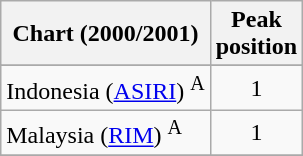<table class="wikitable sortable">
<tr>
<th align="left">Chart (2000/2001)</th>
<th align="center">Peak<br>position</th>
</tr>
<tr>
</tr>
<tr>
<td>Indonesia (<a href='#'>ASIRI</a>) <sup>A</sup></td>
<td align="center">1</td>
</tr>
<tr>
<td>Malaysia (<a href='#'>RIM</a>) <sup>A</sup></td>
<td align="center">1</td>
</tr>
<tr>
</tr>
</table>
